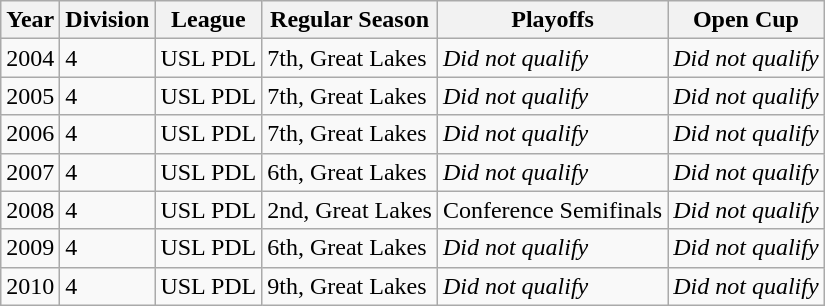<table class="wikitable">
<tr>
<th>Year</th>
<th>Division</th>
<th>League</th>
<th>Regular Season</th>
<th>Playoffs</th>
<th>Open Cup</th>
</tr>
<tr>
<td>2004</td>
<td>4</td>
<td>USL PDL</td>
<td>7th, Great Lakes</td>
<td><em>Did not qualify</em></td>
<td><em>Did not qualify</em></td>
</tr>
<tr>
<td>2005</td>
<td>4</td>
<td>USL PDL</td>
<td>7th, Great Lakes</td>
<td><em>Did not qualify</em></td>
<td><em>Did not qualify</em></td>
</tr>
<tr>
<td>2006</td>
<td>4</td>
<td>USL PDL</td>
<td>7th, Great Lakes</td>
<td><em>Did not qualify</em></td>
<td><em>Did not qualify</em></td>
</tr>
<tr>
<td>2007</td>
<td>4</td>
<td>USL PDL</td>
<td>6th, Great Lakes</td>
<td><em>Did not qualify</em></td>
<td><em>Did not qualify</em></td>
</tr>
<tr>
<td>2008</td>
<td>4</td>
<td>USL PDL</td>
<td>2nd, Great Lakes</td>
<td>Conference Semifinals</td>
<td><em>Did not qualify</em></td>
</tr>
<tr>
<td>2009</td>
<td>4</td>
<td>USL PDL</td>
<td>6th, Great Lakes</td>
<td><em>Did not qualify</em></td>
<td><em>Did not qualify</em></td>
</tr>
<tr>
<td>2010</td>
<td>4</td>
<td>USL PDL</td>
<td>9th, Great Lakes</td>
<td><em>Did not qualify</em></td>
<td><em>Did not qualify</em></td>
</tr>
</table>
